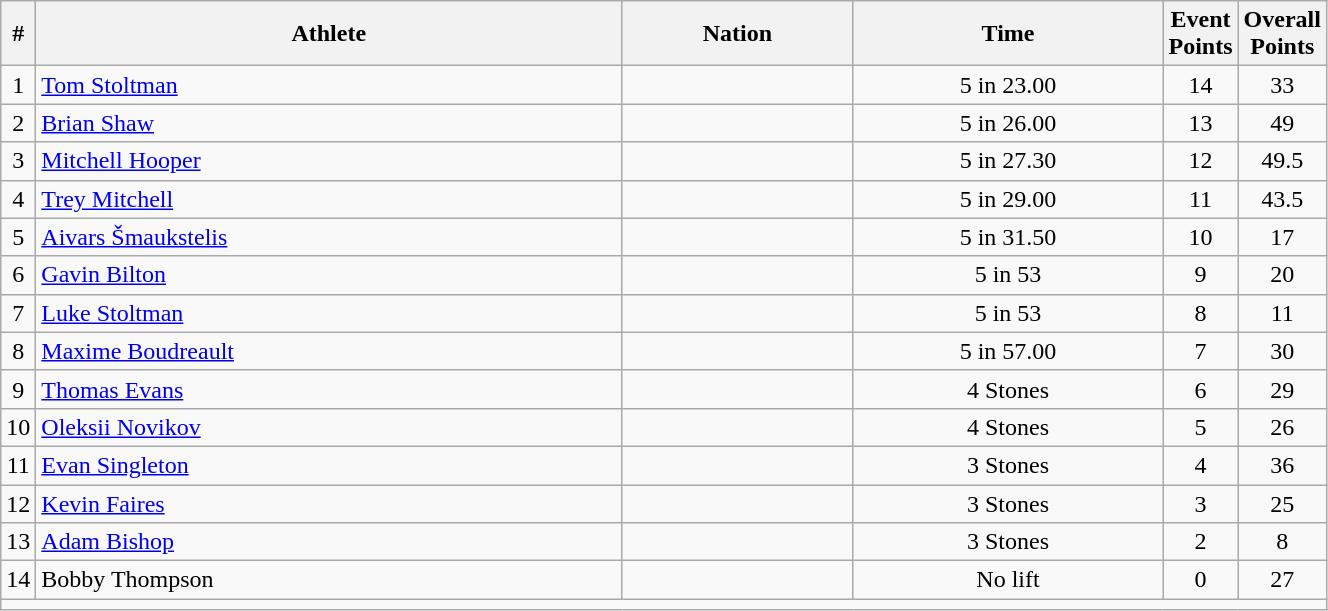<table class="wikitable sortable" style="text-align:center;width: 70%;">
<tr>
<th scope="col" style="width: 10px;">#</th>
<th scope="col">Athlete</th>
<th scope="col">Nation</th>
<th scope="col">Time</th>
<th scope="col" style="width: 10px;">Event Points</th>
<th scope="col" style="width: 10px;">Overall Points</th>
</tr>
<tr>
<td>1</td>
<td align=left><a href='#'>Tom Stoltman</a></td>
<td align=left></td>
<td>5 in 23.00</td>
<td>14</td>
<td>33</td>
</tr>
<tr>
<td>2</td>
<td align=left><a href='#'>Brian Shaw</a></td>
<td align=left></td>
<td>5 in 26.00</td>
<td>13</td>
<td>49</td>
</tr>
<tr>
<td>3</td>
<td align=left><a href='#'>Mitchell Hooper</a></td>
<td align=left></td>
<td>5 in 27.30</td>
<td>12</td>
<td>49.5</td>
</tr>
<tr>
<td>4</td>
<td align=left><a href='#'>Trey Mitchell</a></td>
<td align=left></td>
<td>5 in 29.00</td>
<td>11</td>
<td>43.5</td>
</tr>
<tr>
<td>5</td>
<td align=left><a href='#'>Aivars Šmaukstelis</a></td>
<td align=left></td>
<td>5 in 31.50</td>
<td>10</td>
<td>17</td>
</tr>
<tr>
<td>6</td>
<td align=left><a href='#'>Gavin Bilton</a></td>
<td align=left></td>
<td>5 in 53</td>
<td>9</td>
<td>20</td>
</tr>
<tr>
<td>7</td>
<td align=left><a href='#'>Luke Stoltman</a></td>
<td align=left></td>
<td>5 in 53</td>
<td>8</td>
<td>11</td>
</tr>
<tr>
<td>8</td>
<td align=left><a href='#'>Maxime Boudreault</a></td>
<td align=left></td>
<td>5 in 57.00</td>
<td>7</td>
<td>30</td>
</tr>
<tr>
<td>9</td>
<td align=left><a href='#'>Thomas Evans</a></td>
<td align=left></td>
<td>4 Stones</td>
<td>6</td>
<td>29</td>
</tr>
<tr>
<td>10</td>
<td align=left><a href='#'>Oleksii Novikov</a></td>
<td align=left></td>
<td>4 Stones</td>
<td>5</td>
<td>26</td>
</tr>
<tr>
<td>11</td>
<td align=left><a href='#'>Evan Singleton</a></td>
<td align=left></td>
<td>3 Stones</td>
<td>4</td>
<td>36</td>
</tr>
<tr>
<td>12</td>
<td align=left><a href='#'>Kevin Faires</a></td>
<td align=left></td>
<td>3 Stones</td>
<td>3</td>
<td>25</td>
</tr>
<tr>
<td>13</td>
<td align=left><a href='#'>Adam Bishop</a></td>
<td align=left></td>
<td>3 Stones</td>
<td>2</td>
<td>8</td>
</tr>
<tr>
<td>14</td>
<td align=left>Bobby Thompson</td>
<td align=left></td>
<td>No lift</td>
<td>0</td>
<td>27</td>
</tr>
<tr class="sortbottom">
<td colspan="6"></td>
</tr>
</table>
